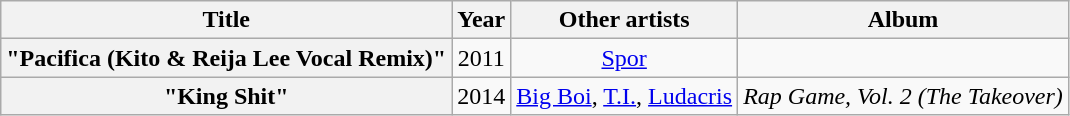<table class="wikitable sortable plainrowheaders" style="text-align: center;">
<tr>
<th scope="col">Title</th>
<th scope="col">Year</th>
<th scope="col">Other artists</th>
<th scope="col">Album</th>
</tr>
<tr>
<th scope="row">"Pacifica (Kito & Reija Lee Vocal Remix)"</th>
<td>2011</td>
<td><a href='#'>Spor</a></td>
<td></td>
</tr>
<tr>
<th scope="row">"King Shit"</th>
<td>2014</td>
<td><a href='#'>Big Boi</a>, <a href='#'>T.I.</a>, <a href='#'>Ludacris</a></td>
<td><em>Rap Game, Vol. 2 (The Takeover)</em></td>
</tr>
</table>
